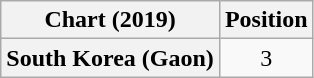<table class="wikitable plainrowheaders" style="text-align:center">
<tr>
<th scope="col">Chart (2019)</th>
<th scope="col">Position</th>
</tr>
<tr>
<th scope="row">South Korea (Gaon)</th>
<td>3</td>
</tr>
</table>
